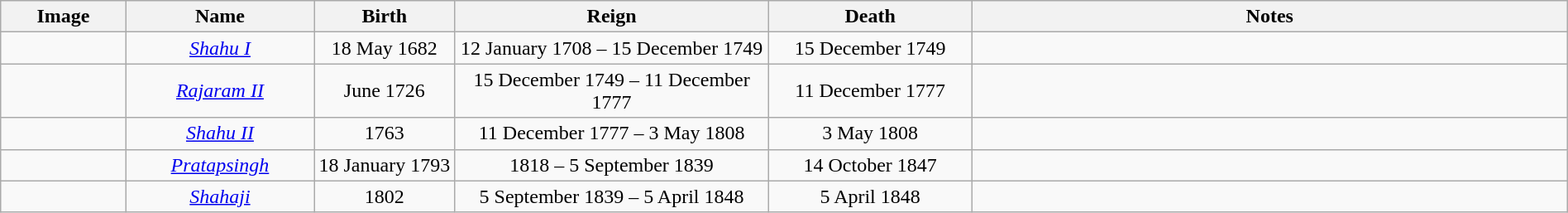<table style="width:100%;" class="wikitable">
<tr>
<th style="width:8%;">Image</th>
<th style="width:12%;">Name</th>
<th style="width:9%;">Birth</th>
<th style="width:20%;">Reign</th>
<th style="width:13%;">Death</th>
<th>Notes</th>
</tr>
<tr>
<td style="text-align:center;"></td>
<td style="text-align:center;"><em><a href='#'>Shahu I</a></em></td>
<td style="text-align:center;">18 May 1682</td>
<td style="text-align:center;">12 January 1708 – 15 December 1749</td>
<td style="text-align:center;">15 December 1749</td>
<td></td>
</tr>
<tr>
<td style="text-align:center;"></td>
<td style="text-align:center;"><em><a href='#'>Rajaram II</a></em></td>
<td style="text-align:center;">June 1726</td>
<td style="text-align:center;">15 December 1749 – 11 December 1777</td>
<td style="text-align:center;">11 December 1777</td>
<td></td>
</tr>
<tr>
<td style="text-align:center;"></td>
<td style="text-align:center;"><em><a href='#'>Shahu II</a></em></td>
<td style="text-align:center;">1763</td>
<td style="text-align:center;">11 December 1777 – 3 May 1808</td>
<td style="text-align:center;">3 May 1808</td>
<td></td>
</tr>
<tr>
<td style="text-align:center;"></td>
<td style="text-align:center;"><em><a href='#'>Pratapsingh</a></em></td>
<td style="text-align:center;">18 January 1793</td>
<td style="text-align:center;">1818 – 5 September 1839</td>
<td style="text-align:center;">14 October 1847</td>
<td></td>
</tr>
<tr>
<td style="text-align:center;"></td>
<td style="text-align:center;"><em><a href='#'>Shahaji</a></em></td>
<td style="text-align:center;">1802</td>
<td style="text-align:center;">5 September 1839 – 5 April 1848</td>
<td style="text-align:center;">5 April 1848</td>
<td></td>
</tr>
</table>
